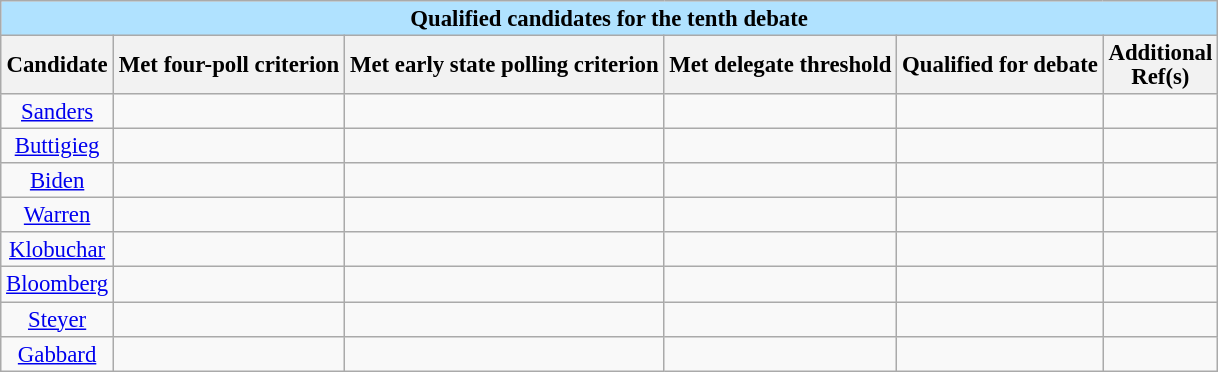<table class="wikitable collapsible collapsed" style="text-align:center;font-size:95%;line-height:16px;">
<tr>
<td colspan="7" style="color:black; vertical-align:top; text-align:center; background-color:#B0E2FF;" class="table-no"><strong>Qualified candidates for the tenth debate</strong></td>
</tr>
<tr>
<th>Candidate</th>
<th>Met four-poll criterion<br></th>
<th>Met early state polling criterion<br></th>
<th>Met delegate threshold</th>
<th>Qualified for debate</th>
<th class="unsortable">Additional<br>Ref(s)</th>
</tr>
<tr>
<td><a href='#'>Sanders</a></td>
<td><br></td>
<td><br></td>
<td><br></td>
<td></td>
<td></td>
</tr>
<tr>
<td><a href='#'>Buttigieg</a></td>
<td><br></td>
<td><br></td>
<td><br></td>
<td></td>
<td></td>
</tr>
<tr>
<td><a href='#'>Biden</a></td>
<td><br></td>
<td><br></td>
<td><br></td>
<td></td>
<td></td>
</tr>
<tr>
<td><a href='#'>Warren</a></td>
<td><br></td>
<td><br></td>
<td><br></td>
<td></td>
<td></td>
</tr>
<tr>
<td><a href='#'>Klobuchar</a></td>
<td><br></td>
<td><br></td>
<td><br></td>
<td></td>
<td></td>
</tr>
<tr>
<td><a href='#'>Bloomberg</a></td>
<td><br></td>
<td><br></td>
<td><br></td>
<td></td>
<td></td>
</tr>
<tr>
<td><a href='#'>Steyer</a></td>
<td><br></td>
<td><br></td>
<td><br></td>
<td></td>
<td></td>
</tr>
<tr>
<td><a href='#'>Gabbard</a></td>
<td><br></td>
<td><br></td>
<td><br></td>
<td></td>
<td></td>
</tr>
</table>
